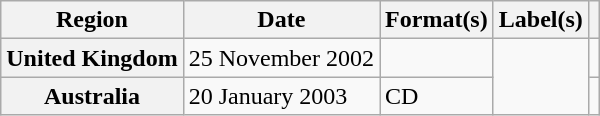<table class="wikitable plainrowheaders">
<tr>
<th scope="col">Region</th>
<th scope="col">Date</th>
<th scope="col">Format(s)</th>
<th scope="col">Label(s)</th>
<th scope="col"></th>
</tr>
<tr>
<th scope="row">United Kingdom</th>
<td>25 November 2002</td>
<td></td>
<td rowspan="2"></td>
<td></td>
</tr>
<tr>
<th scope="row">Australia</th>
<td>20 January 2003</td>
<td>CD</td>
<td></td>
</tr>
</table>
